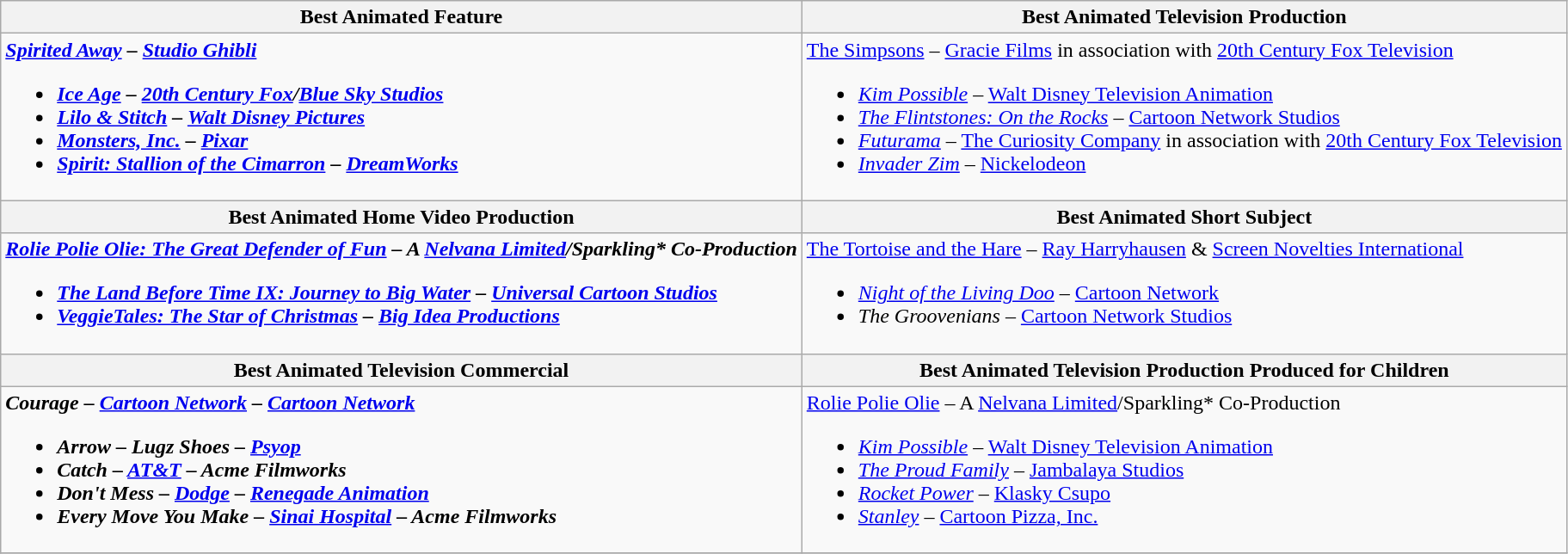<table class=wikitable style="width=100%">
<tr>
<th style="width=50%">Best Animated Feature</th>
<th style="width=50%">Best Animated Television Production</th>
</tr>
<tr>
<td valign="top"><strong><em><a href='#'>Spirited Away</a><em> – <a href='#'>Studio Ghibli</a><strong><br><ul><li></em><a href='#'>Ice Age</a><em> – <a href='#'>20th Century Fox</a>/<a href='#'>Blue Sky Studios</a></li><li></em><a href='#'>Lilo & Stitch</a><em> – <a href='#'>Walt Disney Pictures</a></li><li></em><a href='#'>Monsters, Inc.</a><em> – <a href='#'>Pixar</a></li><li></em><a href='#'>Spirit: Stallion of the Cimarron</a><em> – <a href='#'>DreamWorks</a></li></ul></td>
<td valign="top"></em></strong><a href='#'>The Simpsons</a></em> – <a href='#'>Gracie Films</a> in association with <a href='#'>20th Century Fox Television</a></strong><br><ul><li><em><a href='#'>Kim Possible</a></em> – <a href='#'>Walt Disney Television Animation</a></li><li><em><a href='#'>The Flintstones: On the Rocks</a></em> – <a href='#'>Cartoon Network Studios</a></li><li><em><a href='#'>Futurama</a></em> – <a href='#'>The Curiosity Company</a> in association with <a href='#'>20th Century Fox Television</a></li><li><em><a href='#'>Invader Zim</a></em> – <a href='#'>Nickelodeon</a></li></ul></td>
</tr>
<tr>
<th style="width=50%">Best Animated Home Video Production</th>
<th style="width=50%">Best Animated Short Subject</th>
</tr>
<tr>
<td valign="top"><strong><em><a href='#'>Rolie Polie Olie: The Great Defender of Fun</a><em> – A <a href='#'>Nelvana Limited</a>/Sparkling* Co-Production<strong><br><ul><li></em><a href='#'>The Land Before Time IX: Journey to Big Water</a><em> – <a href='#'>Universal Cartoon Studios</a></li><li></em><a href='#'>VeggieTales: The Star of Christmas</a><em> – <a href='#'>Big Idea Productions</a></li></ul></td>
<td valign="top"></em></strong><a href='#'>The Tortoise and the Hare</a></em> – <a href='#'>Ray Harryhausen</a> & <a href='#'>Screen Novelties International</a></strong><br><ul><li><em><a href='#'>Night of the Living Doo</a></em> – <a href='#'>Cartoon Network</a></li><li><em>The Groovenians</em> – <a href='#'>Cartoon Network Studios</a></li></ul></td>
</tr>
<tr>
<th style="width=50%">Best Animated Television Commercial</th>
<th style="width=50%">Best Animated Television Production Produced for Children</th>
</tr>
<tr>
<td valign="top"><strong><em>Courage<em> – <a href='#'>Cartoon Network</a> – <a href='#'>Cartoon Network</a><strong><br><ul><li></em>Arrow<em> – Lugz Shoes – <a href='#'>Psyop</a></li><li></em>Catch<em> – <a href='#'>AT&T</a> – Acme Filmworks</li><li></em>Don't Mess<em> – <a href='#'>Dodge</a> – <a href='#'>Renegade Animation</a></li><li></em>Every Move You Make<em> – <a href='#'>Sinai Hospital</a> – Acme Filmworks</li></ul></td>
<td valign="top"></em></strong><a href='#'>Rolie Polie Olie</a></em> – A <a href='#'>Nelvana Limited</a>/Sparkling* Co-Production</strong><br><ul><li><em><a href='#'>Kim Possible</a></em> – <a href='#'>Walt Disney Television Animation</a></li><li><em><a href='#'>The Proud Family</a></em> – <a href='#'>Jambalaya Studios</a></li><li><em><a href='#'>Rocket Power</a></em> – <a href='#'>Klasky Csupo</a></li><li><em><a href='#'>Stanley</a></em> – <a href='#'>Cartoon Pizza, Inc.</a></li></ul></td>
</tr>
<tr>
</tr>
</table>
